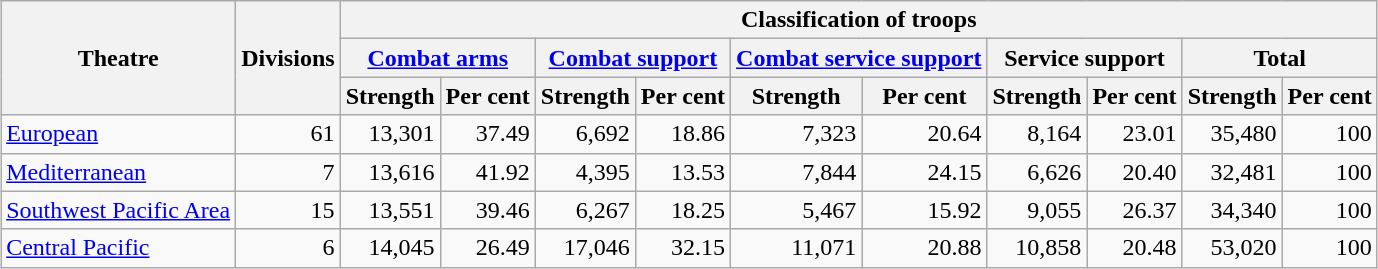<table class="wikitable" style="margin-left: auto; margin-right: auto; border: none;">
<tr>
<th rowspan="3">Theatre</th>
<th rowspan="3">Divisions</th>
<th colspan="12">Classification of troops</th>
</tr>
<tr>
<th colspan="2"><a href='#'>Combat arms</a></th>
<th colspan="2"><a href='#'>Combat support</a></th>
<th colspan="2"><a href='#'>Combat service support</a></th>
<th colspan="2">Service support</th>
<th colspan="2">Total</th>
</tr>
<tr>
<th>Strength</th>
<th>Per cent</th>
<th>Strength</th>
<th>Per cent</th>
<th>Strength</th>
<th>Per cent</th>
<th>Strength</th>
<th>Per cent</th>
<th>Strength</th>
<th>Per cent</th>
</tr>
<tr>
<td><a href='#'>European</a></td>
<td style="text-align: right;">61</td>
<td style="text-align: right;">13,301</td>
<td style="text-align: right;">37.49</td>
<td style="text-align: right;">6,692</td>
<td style="text-align: right;">18.86</td>
<td style="text-align: right;">7,323</td>
<td style="text-align: right;">20.64</td>
<td style="text-align: right;">8,164</td>
<td style="text-align: right;">23.01</td>
<td style="text-align: right;">35,480</td>
<td style="text-align: right;">100</td>
</tr>
<tr>
<td><a href='#'>Mediterranean</a></td>
<td style="text-align: right;">7</td>
<td style="text-align: right;">13,616</td>
<td style="text-align: right;">41.92</td>
<td style="text-align: right;">4,395</td>
<td style="text-align: right;">13.53</td>
<td style="text-align: right;">7,844</td>
<td style="text-align: right;">24.15</td>
<td style="text-align: right;">6,626</td>
<td style="text-align: right;">20.40</td>
<td style="text-align: right;">32,481</td>
<td style="text-align: right;">100</td>
</tr>
<tr>
<td><a href='#'>Southwest Pacific Area</a></td>
<td style="text-align: right;">15</td>
<td style="text-align: right;">13,551</td>
<td style="text-align: right;">39.46</td>
<td style="text-align: right;">6,267</td>
<td style="text-align: right;">18.25</td>
<td style="text-align: right;">5,467</td>
<td style="text-align: right;">15.92</td>
<td style="text-align: right;">9,055</td>
<td style="text-align: right;">26.37</td>
<td style="text-align: right;">34,340</td>
<td style="text-align: right;">100</td>
</tr>
<tr>
<td><a href='#'>Central Pacific</a></td>
<td style="text-align: right;">6</td>
<td style="text-align: right;">14,045</td>
<td style="text-align: right;">26.49</td>
<td style="text-align: right;">17,046</td>
<td style="text-align: right;">32.15</td>
<td style="text-align: right;">11,071</td>
<td style="text-align: right;">20.88</td>
<td style="text-align: right;">10,858</td>
<td style="text-align: right;">20.48</td>
<td style="text-align: right;">53,020</td>
<td style="text-align: right;">100</td>
</tr>
<tr>
</tr>
</table>
